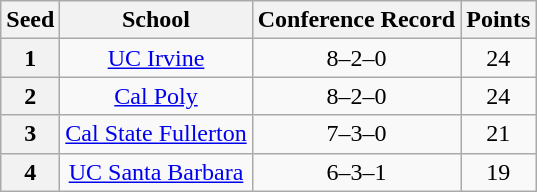<table class="wikitable" style="text-align:center">
<tr>
<th>Seed</th>
<th>School</th>
<th>Conference Record</th>
<th>Points</th>
</tr>
<tr>
<th>1</th>
<td><a href='#'>UC Irvine</a></td>
<td>8–2–0</td>
<td>24</td>
</tr>
<tr>
<th>2</th>
<td><a href='#'>Cal Poly</a></td>
<td>8–2–0</td>
<td>24</td>
</tr>
<tr>
<th>3</th>
<td><a href='#'>Cal State Fullerton</a></td>
<td>7–3–0</td>
<td>21</td>
</tr>
<tr>
<th>4</th>
<td><a href='#'>UC Santa Barbara</a></td>
<td>6–3–1</td>
<td>19</td>
</tr>
</table>
